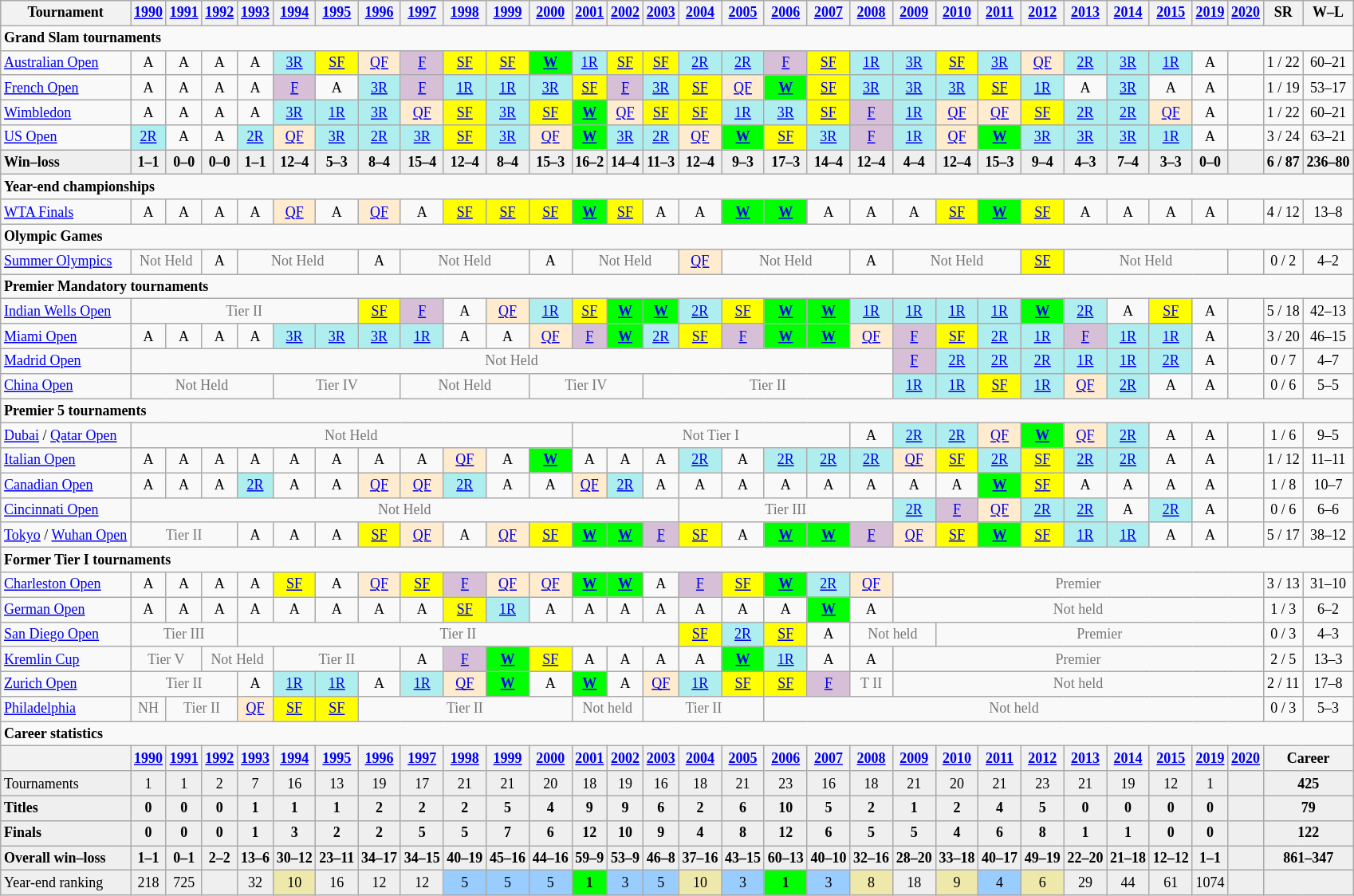<table class="wikitable nowrap" style=text-align:center;font-size:75%>
<tr>
<th>Tournament</th>
<th><a href='#'>1990</a></th>
<th><a href='#'>1991</a></th>
<th><a href='#'>1992</a></th>
<th><a href='#'>1993</a></th>
<th><a href='#'>1994</a></th>
<th><a href='#'>1995</a></th>
<th><a href='#'>1996</a></th>
<th><a href='#'>1997</a></th>
<th><a href='#'>1998</a></th>
<th><a href='#'>1999</a></th>
<th><a href='#'>2000</a></th>
<th><a href='#'>2001</a></th>
<th><a href='#'>2002</a></th>
<th><a href='#'>2003</a></th>
<th><a href='#'>2004</a></th>
<th><a href='#'>2005</a></th>
<th><a href='#'>2006</a></th>
<th><a href='#'>2007</a></th>
<th><a href='#'>2008</a></th>
<th><a href='#'>2009</a></th>
<th><a href='#'>2010</a></th>
<th><a href='#'>2011</a></th>
<th><a href='#'>2012</a></th>
<th><a href='#'>2013</a></th>
<th><a href='#'>2014</a></th>
<th><a href='#'>2015</a></th>
<th><a href='#'>2019</a></th>
<th><a href='#'>2020</a></th>
<th>SR</th>
<th>W–L</th>
</tr>
<tr>
<td colspan=31 align=left><strong>Grand Slam tournaments</strong></td>
</tr>
<tr>
<td align=left><a href='#'>Australian Open</a></td>
<td>A</td>
<td>A</td>
<td>A</td>
<td>A</td>
<td bgcolor=afeeee><a href='#'>3R</a></td>
<td bgcolor=yellow><a href='#'>SF</a></td>
<td bgcolor=ffebcd><a href='#'>QF</a></td>
<td bgcolor=thistle><a href='#'>F</a></td>
<td bgcolor=yellow><a href='#'>SF</a></td>
<td bgcolor=yellow><a href='#'>SF</a></td>
<td bgcolor=lime><strong><a href='#'>W</a></strong></td>
<td bgcolor=afeeee><a href='#'>1R</a></td>
<td bgcolor=yellow><a href='#'>SF</a></td>
<td bgcolor=yellow><a href='#'>SF</a></td>
<td bgcolor=afeeee><a href='#'>2R</a></td>
<td bgcolor=afeeee><a href='#'>2R</a></td>
<td bgcolor=thistle><a href='#'>F</a></td>
<td bgcolor=yellow><a href='#'>SF</a></td>
<td bgcolor=afeeee><a href='#'>1R</a></td>
<td bgcolor=afeeee><a href='#'>3R</a></td>
<td bgcolor=yellow><a href='#'>SF</a></td>
<td bgcolor=afeeee><a href='#'>3R</a></td>
<td bgcolor=ffebcd><a href='#'>QF</a></td>
<td bgcolor=afeeee><a href='#'>2R</a></td>
<td bgcolor=afeeee><a href='#'>3R</a></td>
<td bgcolor=afeeee><a href='#'>1R</a></td>
<td>A</td>
<td></td>
<td>1 / 22</td>
<td>60–21</td>
</tr>
<tr>
<td align=left><a href='#'>French Open</a></td>
<td>A</td>
<td>A</td>
<td>A</td>
<td>A</td>
<td bgcolor=thistle><a href='#'>F</a></td>
<td>A</td>
<td bgcolor=afeeee><a href='#'>3R</a></td>
<td bgcolor=thistle><a href='#'>F</a></td>
<td bgcolor=afeeee><a href='#'>1R</a></td>
<td bgcolor=afeeee><a href='#'>1R</a></td>
<td bgcolor=afeeee><a href='#'>3R</a></td>
<td bgcolor=yellow><a href='#'>SF</a></td>
<td bgcolor=thistle><a href='#'>F</a></td>
<td bgcolor=afeeee><a href='#'>3R</a></td>
<td bgcolor=yellow><a href='#'>SF</a></td>
<td bgcolor=ffebcd><a href='#'>QF</a></td>
<td bgcolor=lime><strong><a href='#'>W</a></strong></td>
<td bgcolor=yellow><a href='#'>SF</a></td>
<td bgcolor=afeeee><a href='#'>3R</a></td>
<td bgcolor=afeeee><a href='#'>3R</a></td>
<td bgcolor=afeeee><a href='#'>3R</a></td>
<td bgcolor=yellow><a href='#'>SF</a></td>
<td bgcolor=afeeee><a href='#'>1R</a></td>
<td>A</td>
<td bgcolor=afeeee><a href='#'>3R</a></td>
<td>A</td>
<td>A</td>
<td></td>
<td>1 / 19</td>
<td>53–17</td>
</tr>
<tr>
<td align=left><a href='#'>Wimbledon</a></td>
<td>A</td>
<td>A</td>
<td>A</td>
<td>A</td>
<td bgcolor=afeeee><a href='#'>3R</a></td>
<td bgcolor=afeeee><a href='#'>1R</a></td>
<td bgcolor=afeeee><a href='#'>3R</a></td>
<td bgcolor=ffebcd><a href='#'>QF</a></td>
<td bgcolor=yellow><a href='#'>SF</a></td>
<td bgcolor=afeeee><a href='#'>3R</a></td>
<td bgcolor=yellow><a href='#'>SF</a></td>
<td bgcolor=lime><strong><a href='#'>W</a></strong></td>
<td bgcolor=ffebcd><a href='#'>QF</a></td>
<td bgcolor=yellow><a href='#'>SF</a></td>
<td bgcolor=yellow><a href='#'>SF</a></td>
<td bgcolor=afeeee><a href='#'>1R</a></td>
<td bgcolor=afeeee><a href='#'>3R</a></td>
<td bgcolor=yellow><a href='#'>SF</a></td>
<td bgcolor=thistle><a href='#'>F</a></td>
<td bgcolor=afeeee><a href='#'>1R</a></td>
<td bgcolor=ffebcd><a href='#'>QF</a></td>
<td bgcolor=ffebcd><a href='#'>QF</a></td>
<td bgcolor=yellow><a href='#'>SF</a></td>
<td bgcolor=afeeee><a href='#'>2R</a></td>
<td bgcolor=afeeee><a href='#'>2R</a></td>
<td bgcolor=ffebcd><a href='#'>QF</a></td>
<td>A</td>
<td></td>
<td>1 / 22</td>
<td>60–21</td>
</tr>
<tr>
<td align=left><a href='#'>US Open</a></td>
<td bgcolor=afeeee><a href='#'>2R</a></td>
<td>A</td>
<td>A</td>
<td bgcolor=afeeee><a href='#'>2R</a></td>
<td bgcolor=ffebcd><a href='#'>QF</a></td>
<td bgcolor=afeeee><a href='#'>3R</a></td>
<td bgcolor=afeeee><a href='#'>2R</a></td>
<td bgcolor=afeeee><a href='#'>3R</a></td>
<td bgcolor=yellow><a href='#'>SF</a></td>
<td bgcolor=afeeee><a href='#'>3R</a></td>
<td bgcolor=ffebcd><a href='#'>QF</a></td>
<td bgcolor=lime><strong><a href='#'>W</a></strong></td>
<td bgcolor=afeeee><a href='#'>3R</a></td>
<td bgcolor=afeeee><a href='#'>2R</a></td>
<td bgcolor=ffebcd><a href='#'>QF</a></td>
<td bgcolor=lime><strong><a href='#'>W</a></strong></td>
<td bgcolor=yellow><a href='#'>SF</a></td>
<td bgcolor=afeeee><a href='#'>3R</a></td>
<td bgcolor=thistle><a href='#'>F</a></td>
<td bgcolor=afeeee><a href='#'>1R</a></td>
<td bgcolor=ffebcd><a href='#'>QF</a></td>
<td bgcolor=lime><strong><a href='#'>W</a></strong></td>
<td bgcolor=afeeee><a href='#'>3R</a></td>
<td bgcolor=afeeee><a href='#'>3R</a></td>
<td bgcolor=afeeee><a href='#'>3R</a></td>
<td bgcolor=afeeee><a href='#'>1R</a></td>
<td>A</td>
<td></td>
<td>3 / 24</td>
<td>63–21</td>
</tr>
<tr style="font-weight:bold; background:#efefef;">
<td style=text-align:left>Win–loss</td>
<td>1–1</td>
<td>0–0</td>
<td>0–0</td>
<td>1–1</td>
<td>12–4</td>
<td>5–3</td>
<td>8–4</td>
<td>15–4</td>
<td>12–4</td>
<td>8–4</td>
<td>15–3</td>
<td>16–2</td>
<td>14–4</td>
<td>11–3</td>
<td>12–4</td>
<td>9–3</td>
<td>17–3</td>
<td>14–4</td>
<td>12–4</td>
<td>4–4</td>
<td>12–4</td>
<td>15–3</td>
<td>9–4</td>
<td>4–3</td>
<td>7–4</td>
<td>3–3</td>
<td>0–0</td>
<td></td>
<td>6 / 87</td>
<td>236–80</td>
</tr>
<tr>
<td colspan=31 align=left><strong>Year-end championships</strong></td>
</tr>
<tr>
<td align=left><a href='#'>WTA Finals</a></td>
<td>A</td>
<td>A</td>
<td>A</td>
<td>A</td>
<td bgcolor=ffebcd><a href='#'>QF</a></td>
<td>A</td>
<td bgcolor=ffebcd><a href='#'>QF</a></td>
<td>A</td>
<td bgcolor=yellow><a href='#'>SF</a></td>
<td bgcolor=yellow><a href='#'>SF</a></td>
<td bgcolor=yellow><a href='#'>SF</a></td>
<td bgcolor=lime><strong><a href='#'>W</a></strong></td>
<td bgcolor=yellow><a href='#'>SF</a></td>
<td>A</td>
<td>A</td>
<td bgcolor=lime><strong><a href='#'>W</a></strong></td>
<td bgcolor=lime><strong><a href='#'>W</a></strong></td>
<td>A</td>
<td>A</td>
<td>A</td>
<td bgcolor=yellow><a href='#'>SF</a></td>
<td bgcolor=lime><strong><a href='#'>W</a></strong></td>
<td bgcolor=yellow><a href='#'>SF</a></td>
<td>A</td>
<td>A</td>
<td>A</td>
<td>A</td>
<td></td>
<td>4 / 12</td>
<td>13–8</td>
</tr>
<tr>
<td colspan="31" align="left"><strong>Olympic Games</strong></td>
</tr>
<tr>
<td align="left"><a href='#'>Summer Olympics</a></td>
<td colspan="2" style="color:#767676">Not Held</td>
<td>A</td>
<td colspan="3" style="color:#767676">Not Held</td>
<td>A</td>
<td colspan="3" style="color:#767676">Not Held</td>
<td>A</td>
<td colspan="3" style="color:#767676">Not Held</td>
<td bgcolor="ffebcd"><a href='#'>QF</a></td>
<td colspan="3" style="color:#767676">Not Held</td>
<td>A</td>
<td colspan="3" style="color:#767676">Not Held</td>
<td bgcolor="yellow"><a href='#'>SF</a></td>
<td colspan="4" style="color:#767676">Not Held</td>
<td></td>
<td>0 / 2</td>
<td>4–2</td>
</tr>
<tr>
<td colspan=31 align=left><strong>Premier Mandatory tournaments</strong></td>
</tr>
<tr>
<td align=left><a href='#'>Indian Wells Open</a></td>
<td colspan=6 style=color:#767676>Tier II</td>
<td bgcolor=yellow><a href='#'>SF</a></td>
<td bgcolor=thistle><a href='#'>F</a></td>
<td>A</td>
<td bgcolor=ffebcd><a href='#'>QF</a></td>
<td bgcolor=afeeee><a href='#'>1R</a></td>
<td bgcolor=yellow><a href='#'>SF</a></td>
<td bgcolor=lime><strong><a href='#'>W</a></strong></td>
<td bgcolor=lime><strong><a href='#'>W</a></strong></td>
<td bgcolor=afeeee><a href='#'>2R</a></td>
<td bgcolor=yellow><a href='#'>SF</a></td>
<td bgcolor=lime><strong><a href='#'>W</a></strong></td>
<td bgcolor=lime><strong><a href='#'>W</a></strong></td>
<td bgcolor=afeeee><a href='#'>1R</a></td>
<td bgcolor=afeeee><a href='#'>1R</a></td>
<td bgcolor=afeeee><a href='#'>1R</a></td>
<td bgcolor=afeeee><a href='#'>1R</a></td>
<td bgcolor=lime><strong><a href='#'>W</a></strong></td>
<td bgcolor=afeeee><a href='#'>2R</a></td>
<td>A</td>
<td bgcolor=yellow><a href='#'>SF</a></td>
<td>A</td>
<td></td>
<td>5 / 18</td>
<td>42–13</td>
</tr>
<tr>
<td align=left><a href='#'>Miami Open</a></td>
<td>A</td>
<td>A</td>
<td>A</td>
<td>A</td>
<td bgcolor=afeeee><a href='#'>3R</a></td>
<td bgcolor=afeeee><a href='#'>3R</a></td>
<td bgcolor=afeeee><a href='#'>3R</a></td>
<td bgcolor=afeeee><a href='#'>1R</a></td>
<td>A</td>
<td>A</td>
<td bgcolor=ffebcd><a href='#'>QF</a></td>
<td bgcolor=thistle><a href='#'>F</a></td>
<td bgcolor=lime><strong><a href='#'>W</a></strong></td>
<td bgcolor=afeeee><a href='#'>2R</a></td>
<td bgcolor=yellow><a href='#'>SF</a></td>
<td bgcolor=thistle><a href='#'>F</a></td>
<td bgcolor=lime><strong><a href='#'>W</a></strong></td>
<td bgcolor=lime><strong><a href='#'>W</a></strong></td>
<td bgcolor=ffebcd><a href='#'>QF</a></td>
<td bgcolor=thistle><a href='#'>F</a></td>
<td bgcolor=yellow><a href='#'>SF</a></td>
<td bgcolor=afeeee><a href='#'>2R</a></td>
<td bgcolor=afeeee><a href='#'>1R</a></td>
<td bgcolor=thistle><a href='#'>F</a></td>
<td bgcolor=afeeee><a href='#'>1R</a></td>
<td bgcolor=afeeee><a href='#'>1R</a></td>
<td>A</td>
<td></td>
<td>3 / 20</td>
<td>46–15</td>
</tr>
<tr>
<td align=left><a href='#'>Madrid Open</a></td>
<td colspan=19 style=color:#767676>Not Held</td>
<td bgcolor=thistle><a href='#'>F</a></td>
<td bgcolor=afeeee><a href='#'>2R</a></td>
<td bgcolor=afeeee><a href='#'>2R</a></td>
<td bgcolor=afeeee><a href='#'>2R</a></td>
<td bgcolor=afeeee><a href='#'>1R</a></td>
<td bgcolor=afeeee><a href='#'>1R</a></td>
<td bgcolor=afeeee><a href='#'>2R</a></td>
<td>A</td>
<td></td>
<td>0 / 7</td>
<td>4–7</td>
</tr>
<tr>
<td align=left><a href='#'>China Open</a></td>
<td colspan=4 style=color:#767676>Not Held</td>
<td colspan=3 style=color:#767676>Tier IV</td>
<td colspan=3 style=color:#767676>Not Held</td>
<td colspan=3 style=color:#767676>Tier IV</td>
<td colspan=6 style=color:#767676>Tier II</td>
<td bgcolor=afeeee><a href='#'>1R</a></td>
<td bgcolor=afeeee><a href='#'>1R</a></td>
<td bgcolor=yellow><a href='#'>SF</a></td>
<td bgcolor=afeeee><a href='#'>1R</a></td>
<td bgcolor=ffebcd><a href='#'>QF</a></td>
<td bgcolor=afeeee><a href='#'>2R</a></td>
<td>A</td>
<td>A</td>
<td></td>
<td>0 / 6</td>
<td>5–5</td>
</tr>
<tr>
<td colspan=31 align=left align=left><strong>Premier 5 tournaments</strong></td>
</tr>
<tr>
<td align=left><a href='#'>Dubai</a> / <a href='#'>Qatar Open</a></td>
<td colspan=11 style=color:#767676>Not Held</td>
<td colspan=7 style=color:#767676>Not Tier I</td>
<td>A</td>
<td bgcolor=afeeee><a href='#'>2R</a></td>
<td bgcolor=afeeee><a href='#'>2R</a></td>
<td bgcolor=ffebcd><a href='#'>QF</a></td>
<td bgcolor=lime><strong><a href='#'>W</a></strong></td>
<td bgcolor=ffebcd><a href='#'>QF</a></td>
<td bgcolor=afeeee><a href='#'>2R</a></td>
<td>A</td>
<td>A</td>
<td></td>
<td>1 / 6</td>
<td>9–5</td>
</tr>
<tr>
<td align=left><a href='#'>Italian Open</a></td>
<td>A</td>
<td>A</td>
<td>A</td>
<td>A</td>
<td>A</td>
<td>A</td>
<td>A</td>
<td>A</td>
<td bgcolor=ffebcd><a href='#'>QF</a></td>
<td>A</td>
<td bgcolor=lime><strong><a href='#'>W</a></strong></td>
<td>A</td>
<td>A</td>
<td>A</td>
<td bgcolor=afeeee><a href='#'>2R</a></td>
<td>A</td>
<td bgcolor=afeeee><a href='#'>2R</a></td>
<td bgcolor=afeeee><a href='#'>2R</a></td>
<td bgcolor=afeeee><a href='#'>2R</a></td>
<td bgcolor=ffebcd><a href='#'>QF</a></td>
<td bgcolor=yellow><a href='#'>SF</a></td>
<td bgcolor=afeeee><a href='#'>2R</a></td>
<td bgcolor=yellow><a href='#'>SF</a></td>
<td bgcolor=afeeee><a href='#'>2R</a></td>
<td bgcolor=afeeee><a href='#'>2R</a></td>
<td>A</td>
<td>A</td>
<td></td>
<td>1 / 12</td>
<td>11–11</td>
</tr>
<tr>
<td align=left><a href='#'>Canadian Open</a></td>
<td>A</td>
<td>A</td>
<td>A</td>
<td bgcolor=afeeee><a href='#'>2R</a></td>
<td>A</td>
<td>A</td>
<td bgcolor=ffebcd><a href='#'>QF</a></td>
<td bgcolor=ffebcd><a href='#'>QF</a></td>
<td bgcolor=afeeee><a href='#'>2R</a></td>
<td>A</td>
<td>A</td>
<td bgcolor=ffebcd><a href='#'>QF</a></td>
<td bgcolor=afeeee><a href='#'>2R</a></td>
<td>A</td>
<td>A</td>
<td>A</td>
<td>A</td>
<td>A</td>
<td>A</td>
<td>A</td>
<td>A</td>
<td bgcolor=lime><strong><a href='#'>W</a></strong></td>
<td bgcolor=yellow><a href='#'>SF</a></td>
<td>A</td>
<td>A</td>
<td>A</td>
<td>A</td>
<td></td>
<td>1 / 8</td>
<td>10–7</td>
</tr>
<tr>
<td align=left><a href='#'>Cincinnati Open</a></td>
<td colspan=14 style=color:#767676>Not Held</td>
<td colspan=5 style=color:#767676>Tier III</td>
<td bgcolor=afeeee><a href='#'>2R</a></td>
<td bgcolor=thistle><a href='#'>F</a></td>
<td bgcolor=ffebcd><a href='#'>QF</a></td>
<td bgcolor=afeeee><a href='#'>2R</a></td>
<td bgcolor=afeeee><a href='#'>2R</a></td>
<td>A</td>
<td bgcolor=afeeee><a href='#'>2R</a></td>
<td>A</td>
<td></td>
<td>0 / 6</td>
<td>6–6</td>
</tr>
<tr>
<td align=left><a href='#'>Tokyo</a> / <a href='#'>Wuhan Open</a></td>
<td colspan=3 style=color:#767676>Tier II</td>
<td>A</td>
<td>A</td>
<td>A</td>
<td bgcolor=yellow><a href='#'>SF</a></td>
<td bgcolor=ffebcd><a href='#'>QF</a></td>
<td>A</td>
<td bgcolor=ffebcd><a href='#'>QF</a></td>
<td bgcolor=yellow><a href='#'>SF</a></td>
<td bgcolor=lime><strong><a href='#'>W</a></strong></td>
<td bgcolor=lime><strong><a href='#'>W</a></strong></td>
<td bgcolor=thistle><a href='#'>F</a></td>
<td bgcolor=yellow><a href='#'>SF</a></td>
<td>A</td>
<td bgcolor=lime><strong><a href='#'>W</a></strong></td>
<td bgcolor=lime><strong><a href='#'>W</a></strong></td>
<td bgcolor=thistle><a href='#'>F</a></td>
<td bgcolor=ffebcd><a href='#'>QF</a></td>
<td bgcolor=yellow><a href='#'>SF</a></td>
<td bgcolor=lime><strong><a href='#'>W</a></strong></td>
<td bgcolor=yellow><a href='#'>SF</a></td>
<td bgcolor=afeeee><a href='#'>1R</a></td>
<td bgcolor=afeeee><a href='#'>1R</a></td>
<td>A</td>
<td>A</td>
<td></td>
<td>5 / 17</td>
<td>38–12</td>
</tr>
<tr>
<td colspan=31 align=left><strong>Former Tier I tournaments</strong></td>
</tr>
<tr>
<td align=left><a href='#'>Charleston Open</a></td>
<td>A</td>
<td>A</td>
<td>A</td>
<td>A</td>
<td bgcolor=yellow><a href='#'>SF</a></td>
<td>A</td>
<td bgcolor=ffebcd><a href='#'>QF</a></td>
<td bgcolor=yellow><a href='#'>SF</a></td>
<td bgcolor=thistle><a href='#'>F</a></td>
<td bgcolor=ffebcd><a href='#'>QF</a></td>
<td bgcolor=ffebcd><a href='#'>QF</a></td>
<td bgcolor=lime><strong><a href='#'>W</a></strong></td>
<td bgcolor=lime><strong><a href='#'>W</a></strong></td>
<td>A</td>
<td bgcolor=thistle><a href='#'>F</a></td>
<td bgcolor=yellow><a href='#'>SF</a></td>
<td bgcolor=lime><strong><a href='#'>W</a></strong></td>
<td bgcolor=afeeee><a href='#'>2R</a></td>
<td bgcolor=ffebcd><a href='#'>QF</a></td>
<td colspan=9 style=color:#767676>Premier</td>
<td>3 / 13</td>
<td>31–10</td>
</tr>
<tr>
<td align=left><a href='#'>German Open</a></td>
<td>A</td>
<td>A</td>
<td>A</td>
<td>A</td>
<td>A</td>
<td>A</td>
<td>A</td>
<td>A</td>
<td bgcolor=yellow><a href='#'>SF</a></td>
<td bgcolor=afeeee><a href='#'>1R</a></td>
<td>A</td>
<td>A</td>
<td>A</td>
<td>A</td>
<td>A</td>
<td>A</td>
<td>A</td>
<td bgcolor=lime><strong><a href='#'>W</a></strong></td>
<td>A</td>
<td colspan=9 style=color:#767676>Not held</td>
<td>1 / 3</td>
<td>6–2</td>
</tr>
<tr>
<td align=left><a href='#'>San Diego Open</a></td>
<td colspan=3 style=color:#767676>Tier III</td>
<td colspan=11 style=color:#767676>Tier II</td>
<td bgcolor=yellow><a href='#'>SF</a></td>
<td bgcolor=afeeee><a href='#'>2R</a></td>
<td bgcolor=yellow><a href='#'>SF</a></td>
<td>A</td>
<td colspan=2 style=color:#767676>Not held</td>
<td colspan=8 style=color:#767676>Premier</td>
<td>0 / 3</td>
<td>4–3</td>
</tr>
<tr>
<td align=left><a href='#'>Kremlin Cup</a></td>
<td colspan=2 style=color:#767676>Tier V</td>
<td colspan=2 style=color:#767676>Not Held</td>
<td colspan=3 style=color:#767676>Tier II</td>
<td>A</td>
<td bgcolor=thistle><a href='#'>F</a></td>
<td bgcolor=lime><strong><a href='#'>W</a></strong></td>
<td bgcolor=yellow><a href='#'>SF</a></td>
<td>A</td>
<td>A</td>
<td>A</td>
<td>A</td>
<td bgcolor=lime><strong><a href='#'>W</a></strong></td>
<td bgcolor=afeeee><a href='#'>1R</a></td>
<td>A</td>
<td>A</td>
<td colspan=9 style=color:#767676>Premier</td>
<td>2 / 5</td>
<td>13–3</td>
</tr>
<tr>
<td align=left><a href='#'>Zurich Open</a></td>
<td colspan=3 style=color:#767676>Tier II</td>
<td>A</td>
<td bgcolor=afeeee><a href='#'>1R</a></td>
<td bgcolor=afeeee><a href='#'>1R</a></td>
<td>A</td>
<td bgcolor=afeeee><a href='#'>1R</a></td>
<td bgcolor=ffebcd><a href='#'>QF</a></td>
<td bgcolor=lime><strong><a href='#'>W</a></strong></td>
<td>A</td>
<td bgcolor=lime><strong><a href='#'>W</a></strong></td>
<td>A</td>
<td bgcolor=ffebcd><a href='#'>QF</a></td>
<td bgcolor=afeeee><a href='#'>1R</a></td>
<td bgcolor=yellow><a href='#'>SF</a></td>
<td bgcolor=yellow><a href='#'>SF</a></td>
<td bgcolor=thistle><a href='#'>F</a></td>
<td style=color:#767676>T II</td>
<td colspan=9 style=color:#767676>Not held</td>
<td>2 / 11</td>
<td>17–8</td>
</tr>
<tr>
<td align=left><a href='#'>Philadelphia</a></td>
<td style=color:#767676>NH</td>
<td colspan="2" style=color:#767676>Tier II</td>
<td bgcolor=ffebcd><a href='#'>QF</a></td>
<td bgcolor=yellow><a href='#'>SF</a></td>
<td bgcolor=yellow><a href='#'>SF</a></td>
<td colspan="5" style=color:#767676>Tier II</td>
<td colspan="2" style=color:#767676>Not held</td>
<td colspan="3" style=color:#767676>Tier II</td>
<td colspan="12" style=color:#767676>Not held</td>
<td>0 / 3</td>
<td>5–3</td>
</tr>
<tr>
<td colspan="31" align="left"><strong>Career statistics</strong></td>
</tr>
<tr>
<th></th>
<th><a href='#'>1990</a></th>
<th><a href='#'>1991</a></th>
<th><a href='#'>1992</a></th>
<th><a href='#'>1993</a></th>
<th><a href='#'>1994</a></th>
<th><a href='#'>1995</a></th>
<th><a href='#'>1996</a></th>
<th><a href='#'>1997</a></th>
<th><a href='#'>1998</a></th>
<th><a href='#'>1999</a></th>
<th><a href='#'>2000</a></th>
<th><a href='#'>2001</a></th>
<th><a href='#'>2002</a></th>
<th><a href='#'>2003</a></th>
<th><a href='#'>2004</a></th>
<th><a href='#'>2005</a></th>
<th><a href='#'>2006</a></th>
<th><a href='#'>2007</a></th>
<th><a href='#'>2008</a></th>
<th><a href='#'>2009</a></th>
<th><a href='#'>2010</a></th>
<th><a href='#'>2011</a></th>
<th><a href='#'>2012</a></th>
<th><a href='#'>2013</a></th>
<th><a href='#'>2014</a></th>
<th><a href='#'>2015</a></th>
<th><a href='#'>2019</a></th>
<th><a href='#'>2020</a></th>
<th colspan=2>Career</th>
</tr>
<tr bgcolor=efefef>
<td style=text-align:left>Tournaments</td>
<td>1</td>
<td>1</td>
<td>2</td>
<td>7</td>
<td>16</td>
<td>13</td>
<td>19</td>
<td>17</td>
<td>21</td>
<td>21</td>
<td>20</td>
<td>18</td>
<td>19</td>
<td>16</td>
<td>18</td>
<td>21</td>
<td>23</td>
<td>16</td>
<td>18</td>
<td>21</td>
<td>20</td>
<td>21</td>
<td>23</td>
<td>21</td>
<td>19</td>
<td>12</td>
<td>1</td>
<td></td>
<td colspan=2><strong>425</strong></td>
</tr>
<tr style="font-weight:bold; background:#efefef;">
<td style=text-align:left>Titles</td>
<td>0</td>
<td>0</td>
<td>0</td>
<td>1</td>
<td>1</td>
<td>1</td>
<td>2</td>
<td>2</td>
<td>2</td>
<td>5</td>
<td>4</td>
<td>9</td>
<td>9</td>
<td>6</td>
<td>2</td>
<td>6</td>
<td>10</td>
<td>5</td>
<td>2</td>
<td>1</td>
<td>2</td>
<td>4</td>
<td>5</td>
<td>0</td>
<td>0</td>
<td>0</td>
<td>0</td>
<td></td>
<td colspan=2>79</td>
</tr>
<tr style="font-weight:bold; background:#efefef;">
<td style=text-align:left>Finals</td>
<td>0</td>
<td>0</td>
<td>0</td>
<td>1</td>
<td>3</td>
<td>2</td>
<td>2</td>
<td>5</td>
<td>5</td>
<td>7</td>
<td>6</td>
<td>12</td>
<td>10</td>
<td>9</td>
<td>4</td>
<td>8</td>
<td>12</td>
<td>6</td>
<td>5</td>
<td>5</td>
<td>4</td>
<td>6</td>
<td>8</td>
<td>1</td>
<td>1</td>
<td>0</td>
<td>0</td>
<td></td>
<td colspan=2>122</td>
</tr>
<tr style="font-weight:bold; background:#efefef;">
<td style=text-align:left>Overall win–loss</td>
<td>1–1</td>
<td>0–1</td>
<td>2–2</td>
<td>13–6</td>
<td>30–12</td>
<td>23–11</td>
<td>34–17</td>
<td>34–15</td>
<td>40–19</td>
<td>45–16</td>
<td>44–16</td>
<td>59–9</td>
<td>53–9</td>
<td>46–8</td>
<td>37–16</td>
<td>43–15</td>
<td>60–13</td>
<td>40–10</td>
<td>32–16</td>
<td>28–20</td>
<td>33–18</td>
<td>40–17</td>
<td>49–19</td>
<td>22–20</td>
<td>21–18</td>
<td>12–12</td>
<td>1–1</td>
<td></td>
<td colspan=2>861–347</td>
</tr>
<tr bgcolor=efefef>
<td align=left>Year-end ranking</td>
<td>218</td>
<td>725</td>
<td></td>
<td>32</td>
<td bgcolor=EEE8AA>10</td>
<td>16</td>
<td>12</td>
<td>12</td>
<td bgcolor=99ccff>5</td>
<td bgcolor=99ccff>5</td>
<td bgcolor=99ccff>5</td>
<td bgcolor=lime><strong>1</strong></td>
<td bgcolor=99ccff>3</td>
<td bgcolor=99ccff>5</td>
<td bgcolor=EEE8AA>10</td>
<td bgcolor=99ccff>3</td>
<td bgcolor=lime><strong>1</strong></td>
<td bgcolor=99ccff>3</td>
<td bgcolor=EEE8AA>8</td>
<td>18</td>
<td bgcolor=EEE8AA>9</td>
<td bgcolor=99ccff>4</td>
<td bgcolor=EEE8AA>6</td>
<td>29</td>
<td>44</td>
<td>61</td>
<td>1074</td>
<td></td>
<td colspan=2><strong></strong></td>
</tr>
</table>
